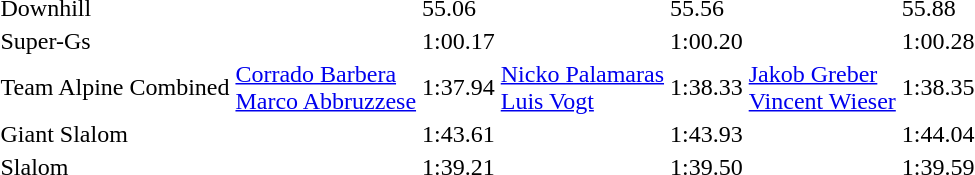<table>
<tr>
<td>Downhill</td>
<td></td>
<td>55.06</td>
<td></td>
<td>55.56</td>
<td></td>
<td>55.88</td>
</tr>
<tr>
<td>Super-Gs</td>
<td></td>
<td>1:00.17</td>
<td></td>
<td>1:00.20</td>
<td></td>
<td>1:00.28</td>
</tr>
<tr>
<td>Team Alpine Combined</td>
<td><a href='#'>Corrado Barbera</a><br><a href='#'>Marco Abbruzzese</a><br></td>
<td>1:37.94</td>
<td><a href='#'>Nicko Palamaras</a><br><a href='#'>Luis Vogt</a><br></td>
<td>1:38.33</td>
<td><a href='#'>Jakob Greber</a><br><a href='#'>Vincent Wieser</a><br></td>
<td>1:38.35</td>
</tr>
<tr>
<td>Giant Slalom</td>
<td></td>
<td>1:43.61</td>
<td></td>
<td>1:43.93</td>
<td></td>
<td>1:44.04</td>
</tr>
<tr>
<td>Slalom</td>
<td></td>
<td>1:39.21</td>
<td></td>
<td>1:39.50</td>
<td></td>
<td>1:39.59</td>
</tr>
</table>
